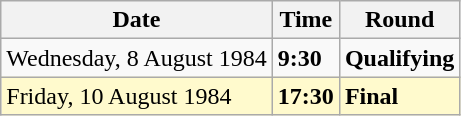<table class="wikitable">
<tr>
<th>Date</th>
<th>Time</th>
<th>Round</th>
</tr>
<tr>
<td>Wednesday, 8 August 1984</td>
<td><strong>9:30</strong></td>
<td><strong>Qualifying</strong></td>
</tr>
<tr style=background:lemonchiffon>
<td>Friday, 10 August 1984</td>
<td><strong>17:30</strong></td>
<td><strong>Final</strong></td>
</tr>
</table>
